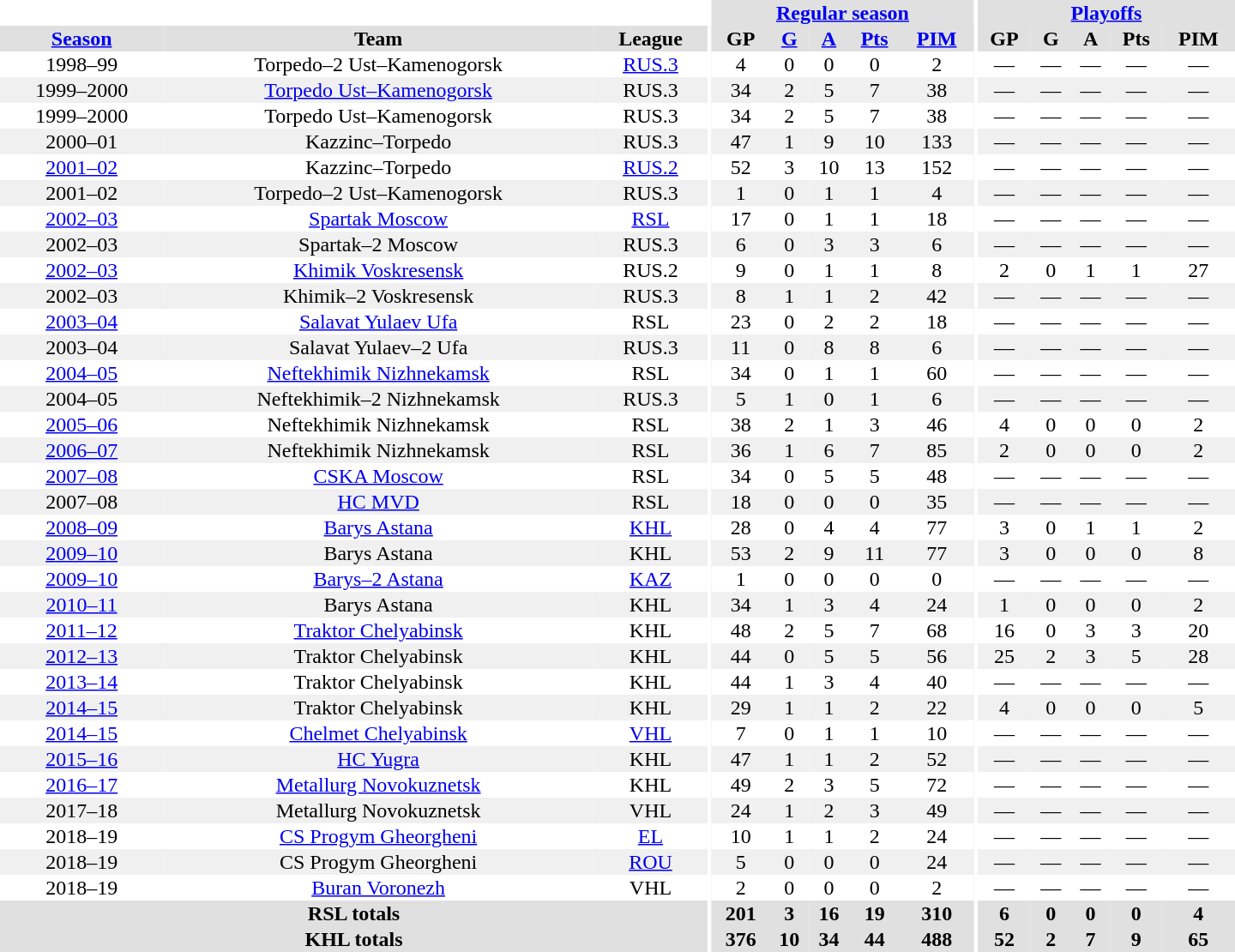<table border="0" cellpadding="1" cellspacing="0" style="text-align:center; width:60em">
<tr bgcolor="#e0e0e0">
<th colspan="3" bgcolor="#ffffff"></th>
<th rowspan="99" bgcolor="#ffffff"></th>
<th colspan="5"><a href='#'>Regular season</a></th>
<th rowspan="99" bgcolor="#ffffff"></th>
<th colspan="5"><a href='#'>Playoffs</a></th>
</tr>
<tr bgcolor="#e0e0e0">
<th><a href='#'>Season</a></th>
<th>Team</th>
<th>League</th>
<th>GP</th>
<th><a href='#'>G</a></th>
<th><a href='#'>A</a></th>
<th><a href='#'>Pts</a></th>
<th><a href='#'>PIM</a></th>
<th>GP</th>
<th>G</th>
<th>A</th>
<th>Pts</th>
<th>PIM</th>
</tr>
<tr>
<td>1998–99</td>
<td>Torpedo–2 Ust–Kamenogorsk</td>
<td><a href='#'>RUS.3</a></td>
<td>4</td>
<td>0</td>
<td>0</td>
<td>0</td>
<td>2</td>
<td>—</td>
<td>—</td>
<td>—</td>
<td>—</td>
<td>—</td>
</tr>
<tr bgcolor="#f0f0f0">
<td>1999–2000</td>
<td><a href='#'>Torpedo Ust–Kamenogorsk</a></td>
<td>RUS.3</td>
<td>34</td>
<td>2</td>
<td>5</td>
<td>7</td>
<td>38</td>
<td>—</td>
<td>—</td>
<td>—</td>
<td>—</td>
<td>—</td>
</tr>
<tr>
<td>1999–2000</td>
<td>Torpedo Ust–Kamenogorsk</td>
<td>RUS.3</td>
<td>34</td>
<td>2</td>
<td>5</td>
<td>7</td>
<td>38</td>
<td>—</td>
<td>—</td>
<td>—</td>
<td>—</td>
<td>—</td>
</tr>
<tr bgcolor="#f0f0f0">
<td>2000–01</td>
<td>Kazzinc–Torpedo</td>
<td>RUS.3</td>
<td>47</td>
<td>1</td>
<td>9</td>
<td>10</td>
<td>133</td>
<td>—</td>
<td>—</td>
<td>—</td>
<td>—</td>
<td>—</td>
</tr>
<tr>
<td><a href='#'>2001–02</a></td>
<td>Kazzinc–Torpedo</td>
<td><a href='#'>RUS.2</a></td>
<td>52</td>
<td>3</td>
<td>10</td>
<td>13</td>
<td>152</td>
<td>—</td>
<td>—</td>
<td>—</td>
<td>—</td>
<td>—</td>
</tr>
<tr bgcolor="#f0f0f0">
<td>2001–02</td>
<td>Torpedo–2 Ust–Kamenogorsk</td>
<td>RUS.3</td>
<td>1</td>
<td>0</td>
<td>1</td>
<td>1</td>
<td>4</td>
<td>—</td>
<td>—</td>
<td>—</td>
<td>—</td>
<td>—</td>
</tr>
<tr>
<td><a href='#'>2002–03</a></td>
<td><a href='#'>Spartak Moscow</a></td>
<td><a href='#'>RSL</a></td>
<td>17</td>
<td>0</td>
<td>1</td>
<td>1</td>
<td>18</td>
<td>—</td>
<td>—</td>
<td>—</td>
<td>—</td>
<td>—</td>
</tr>
<tr bgcolor="#f0f0f0">
<td>2002–03</td>
<td>Spartak–2 Moscow</td>
<td>RUS.3</td>
<td>6</td>
<td>0</td>
<td>3</td>
<td>3</td>
<td>6</td>
<td>—</td>
<td>—</td>
<td>—</td>
<td>—</td>
<td>—</td>
</tr>
<tr>
<td><a href='#'>2002–03</a></td>
<td><a href='#'>Khimik Voskresensk</a></td>
<td>RUS.2</td>
<td>9</td>
<td>0</td>
<td>1</td>
<td>1</td>
<td>8</td>
<td>2</td>
<td>0</td>
<td>1</td>
<td>1</td>
<td>27</td>
</tr>
<tr bgcolor="#f0f0f0">
<td>2002–03</td>
<td>Khimik–2 Voskresensk</td>
<td>RUS.3</td>
<td>8</td>
<td>1</td>
<td>1</td>
<td>2</td>
<td>42</td>
<td>—</td>
<td>—</td>
<td>—</td>
<td>—</td>
<td>—</td>
</tr>
<tr>
<td><a href='#'>2003–04</a></td>
<td><a href='#'>Salavat Yulaev Ufa</a></td>
<td>RSL</td>
<td>23</td>
<td>0</td>
<td>2</td>
<td>2</td>
<td>18</td>
<td>—</td>
<td>—</td>
<td>—</td>
<td>—</td>
<td>—</td>
</tr>
<tr bgcolor="#f0f0f0">
<td>2003–04</td>
<td>Salavat Yulaev–2 Ufa</td>
<td>RUS.3</td>
<td>11</td>
<td>0</td>
<td>8</td>
<td>8</td>
<td>6</td>
<td>—</td>
<td>—</td>
<td>—</td>
<td>—</td>
<td>—</td>
</tr>
<tr>
<td><a href='#'>2004–05</a></td>
<td><a href='#'>Neftekhimik Nizhnekamsk</a></td>
<td>RSL</td>
<td>34</td>
<td>0</td>
<td>1</td>
<td>1</td>
<td>60</td>
<td>—</td>
<td>—</td>
<td>—</td>
<td>—</td>
<td>—</td>
</tr>
<tr bgcolor="#f0f0f0">
<td>2004–05</td>
<td>Neftekhimik–2 Nizhnekamsk</td>
<td>RUS.3</td>
<td>5</td>
<td>1</td>
<td>0</td>
<td>1</td>
<td>6</td>
<td>—</td>
<td>—</td>
<td>—</td>
<td>—</td>
<td>—</td>
</tr>
<tr>
<td><a href='#'>2005–06</a></td>
<td>Neftekhimik Nizhnekamsk</td>
<td>RSL</td>
<td>38</td>
<td>2</td>
<td>1</td>
<td>3</td>
<td>46</td>
<td>4</td>
<td>0</td>
<td>0</td>
<td>0</td>
<td>2</td>
</tr>
<tr bgcolor="#f0f0f0">
<td><a href='#'>2006–07</a></td>
<td>Neftekhimik Nizhnekamsk</td>
<td>RSL</td>
<td>36</td>
<td>1</td>
<td>6</td>
<td>7</td>
<td>85</td>
<td>2</td>
<td>0</td>
<td>0</td>
<td>0</td>
<td>2</td>
</tr>
<tr>
<td><a href='#'>2007–08</a></td>
<td><a href='#'>CSKA Moscow</a></td>
<td>RSL</td>
<td>34</td>
<td>0</td>
<td>5</td>
<td>5</td>
<td>48</td>
<td>—</td>
<td>—</td>
<td>—</td>
<td>—</td>
<td>—</td>
</tr>
<tr bgcolor="#f0f0f0">
<td>2007–08</td>
<td><a href='#'>HC MVD</a></td>
<td>RSL</td>
<td>18</td>
<td>0</td>
<td>0</td>
<td>0</td>
<td>35</td>
<td>—</td>
<td>—</td>
<td>—</td>
<td>—</td>
<td>—</td>
</tr>
<tr>
<td><a href='#'>2008–09</a></td>
<td><a href='#'>Barys Astana</a></td>
<td><a href='#'>KHL</a></td>
<td>28</td>
<td>0</td>
<td>4</td>
<td>4</td>
<td>77</td>
<td>3</td>
<td>0</td>
<td>1</td>
<td>1</td>
<td>2</td>
</tr>
<tr bgcolor="#f0f0f0">
<td><a href='#'>2009–10</a></td>
<td>Barys Astana</td>
<td>KHL</td>
<td>53</td>
<td>2</td>
<td>9</td>
<td>11</td>
<td>77</td>
<td>3</td>
<td>0</td>
<td>0</td>
<td>0</td>
<td>8</td>
</tr>
<tr>
<td><a href='#'>2009–10</a></td>
<td><a href='#'>Barys–2 Astana</a></td>
<td><a href='#'>KAZ</a></td>
<td>1</td>
<td>0</td>
<td>0</td>
<td>0</td>
<td>0</td>
<td>—</td>
<td>—</td>
<td>—</td>
<td>—</td>
<td>—</td>
</tr>
<tr bgcolor="#f0f0f0">
<td><a href='#'>2010–11</a></td>
<td>Barys Astana</td>
<td>KHL</td>
<td>34</td>
<td>1</td>
<td>3</td>
<td>4</td>
<td>24</td>
<td>1</td>
<td>0</td>
<td>0</td>
<td>0</td>
<td>2</td>
</tr>
<tr>
<td><a href='#'>2011–12</a></td>
<td><a href='#'>Traktor Chelyabinsk</a></td>
<td>KHL</td>
<td>48</td>
<td>2</td>
<td>5</td>
<td>7</td>
<td>68</td>
<td>16</td>
<td>0</td>
<td>3</td>
<td>3</td>
<td>20</td>
</tr>
<tr bgcolor="#f0f0f0">
<td><a href='#'>2012–13</a></td>
<td>Traktor Chelyabinsk</td>
<td>KHL</td>
<td>44</td>
<td>0</td>
<td>5</td>
<td>5</td>
<td>56</td>
<td>25</td>
<td>2</td>
<td>3</td>
<td>5</td>
<td>28</td>
</tr>
<tr>
<td><a href='#'>2013–14</a></td>
<td>Traktor Chelyabinsk</td>
<td>KHL</td>
<td>44</td>
<td>1</td>
<td>3</td>
<td>4</td>
<td>40</td>
<td>—</td>
<td>—</td>
<td>—</td>
<td>—</td>
<td>—</td>
</tr>
<tr bgcolor="#f0f0f0">
<td><a href='#'>2014–15</a></td>
<td>Traktor Chelyabinsk</td>
<td>KHL</td>
<td>29</td>
<td>1</td>
<td>1</td>
<td>2</td>
<td>22</td>
<td>4</td>
<td>0</td>
<td>0</td>
<td>0</td>
<td>5</td>
</tr>
<tr>
<td><a href='#'>2014–15</a></td>
<td><a href='#'>Chelmet Chelyabinsk</a></td>
<td><a href='#'>VHL</a></td>
<td>7</td>
<td>0</td>
<td>1</td>
<td>1</td>
<td>10</td>
<td>—</td>
<td>—</td>
<td>—</td>
<td>—</td>
<td>—</td>
</tr>
<tr bgcolor="#f0f0f0">
<td><a href='#'>2015–16</a></td>
<td><a href='#'>HC Yugra</a></td>
<td>KHL</td>
<td>47</td>
<td>1</td>
<td>1</td>
<td>2</td>
<td>52</td>
<td>—</td>
<td>—</td>
<td>—</td>
<td>—</td>
<td>—</td>
</tr>
<tr>
<td><a href='#'>2016–17</a></td>
<td><a href='#'>Metallurg Novokuznetsk</a></td>
<td>KHL</td>
<td>49</td>
<td>2</td>
<td>3</td>
<td>5</td>
<td>72</td>
<td>—</td>
<td>—</td>
<td>—</td>
<td>—</td>
<td>—</td>
</tr>
<tr bgcolor="#f0f0f0">
<td>2017–18</td>
<td>Metallurg Novokuznetsk</td>
<td>VHL</td>
<td>24</td>
<td>1</td>
<td>2</td>
<td>3</td>
<td>49</td>
<td>—</td>
<td>—</td>
<td>—</td>
<td>—</td>
<td>—</td>
</tr>
<tr>
<td>2018–19</td>
<td><a href='#'>CS Progym Gheorgheni</a></td>
<td><a href='#'>EL</a></td>
<td>10</td>
<td>1</td>
<td>1</td>
<td>2</td>
<td>24</td>
<td>—</td>
<td>—</td>
<td>—</td>
<td>—</td>
<td>—</td>
</tr>
<tr bgcolor="#f0f0f0">
<td>2018–19</td>
<td>CS Progym Gheorgheni</td>
<td><a href='#'>ROU</a></td>
<td>5</td>
<td>0</td>
<td>0</td>
<td>0</td>
<td>24</td>
<td>—</td>
<td>—</td>
<td>—</td>
<td>—</td>
<td>—</td>
</tr>
<tr>
<td>2018–19</td>
<td><a href='#'>Buran Voronezh</a></td>
<td>VHL</td>
<td>2</td>
<td>0</td>
<td>0</td>
<td>0</td>
<td>2</td>
<td>—</td>
<td>—</td>
<td>—</td>
<td>—</td>
<td>—</td>
</tr>
<tr bgcolor="#e0e0e0">
<th colspan="3">RSL totals</th>
<th>201</th>
<th>3</th>
<th>16</th>
<th>19</th>
<th>310</th>
<th>6</th>
<th>0</th>
<th>0</th>
<th>0</th>
<th>4</th>
</tr>
<tr bgcolor="#e0e0e0">
<th colspan="3">KHL totals</th>
<th>376</th>
<th>10</th>
<th>34</th>
<th>44</th>
<th>488</th>
<th>52</th>
<th>2</th>
<th>7</th>
<th>9</th>
<th>65</th>
</tr>
</table>
